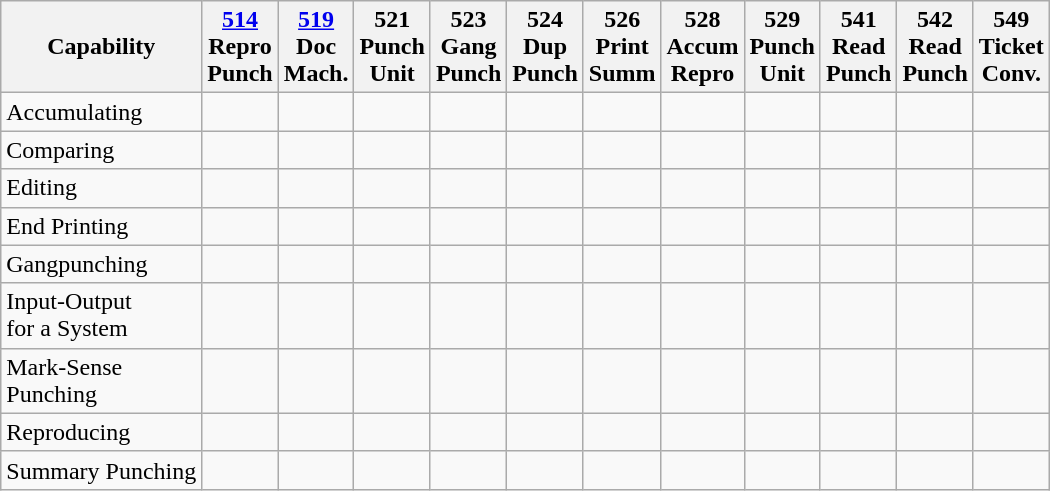<table class="wikitable">
<tr>
<th><strong>Capability</strong></th>
<th><a href='#'>514</a><br>Repro<br>Punch</th>
<th><a href='#'>519</a><br>Doc<br>Mach.</th>
<th>521<br>Punch<br>Unit</th>
<th>523<br>Gang<br>Punch</th>
<th>524<br>Dup<br>Punch</th>
<th>526<br>Print<br>Summ</th>
<th>528<br>Accum<br>Repro</th>
<th>529<br>Punch<br>Unit</th>
<th>541<br>Read<br>Punch</th>
<th>542<br>Read<br>Punch</th>
<th>549<br>Ticket<br>Conv.</th>
</tr>
<tr>
<td>Accumulating</td>
<td></td>
<td></td>
<td></td>
<td></td>
<td></td>
<td></td>
<td></td>
<td></td>
<td></td>
<td></td>
<td></td>
</tr>
<tr>
<td>Comparing</td>
<td></td>
<td></td>
<td></td>
<td></td>
<td></td>
<td></td>
<td></td>
<td></td>
<td></td>
<td></td>
<td></td>
</tr>
<tr>
<td>Editing</td>
<td></td>
<td></td>
<td></td>
<td></td>
<td></td>
<td></td>
<td></td>
<td></td>
<td></td>
<td></td>
<td></td>
</tr>
<tr>
<td>End Printing</td>
<td></td>
<td></td>
<td></td>
<td></td>
<td></td>
<td></td>
<td></td>
<td></td>
<td></td>
<td></td>
<td></td>
</tr>
<tr>
<td>Gangpunching</td>
<td></td>
<td></td>
<td></td>
<td></td>
<td></td>
<td></td>
<td></td>
<td></td>
<td></td>
<td></td>
<td></td>
</tr>
<tr>
<td>Input-Output<br>for a System</td>
<td></td>
<td></td>
<td></td>
<td></td>
<td></td>
<td></td>
<td></td>
<td></td>
<td></td>
<td></td>
<td></td>
</tr>
<tr>
<td>Mark-Sense<br>Punching</td>
<td></td>
<td></td>
<td></td>
<td></td>
<td></td>
<td></td>
<td></td>
<td></td>
<td></td>
<td></td>
<td></td>
</tr>
<tr>
<td>Reproducing</td>
<td></td>
<td></td>
<td></td>
<td></td>
<td></td>
<td></td>
<td></td>
<td></td>
<td></td>
<td></td>
<td></td>
</tr>
<tr>
<td>Summary Punching</td>
<td></td>
<td></td>
<td></td>
<td></td>
<td></td>
<td></td>
<td></td>
<td></td>
<td></td>
<td></td>
<td></td>
</tr>
</table>
